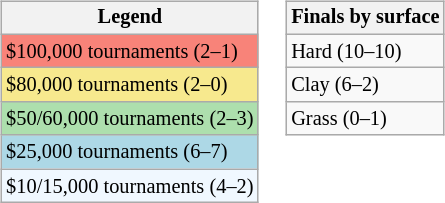<table>
<tr valign=top>
<td><br><table class="wikitable" style="font-size:85%">
<tr>
<th>Legend</th>
</tr>
<tr style="background:#f88379;">
<td>$100,000 tournaments (2–1)</td>
</tr>
<tr style="background:#f7e98e;">
<td>$80,000 tournaments (2–0)</td>
</tr>
<tr style="background:#addfad;">
<td>$50/60,000 tournaments (2–3)</td>
</tr>
<tr style="background:lightblue;">
<td>$25,000 tournaments (6–7)</td>
</tr>
<tr style="background:#f0f8ff;">
<td>$10/15,000 tournaments (4–2)</td>
</tr>
</table>
</td>
<td><br><table class="wikitable" style="font-size:85%">
<tr>
<th>Finals by surface</th>
</tr>
<tr>
<td>Hard (10–10)</td>
</tr>
<tr>
<td>Clay (6–2)</td>
</tr>
<tr>
<td>Grass (0–1)</td>
</tr>
</table>
</td>
</tr>
</table>
